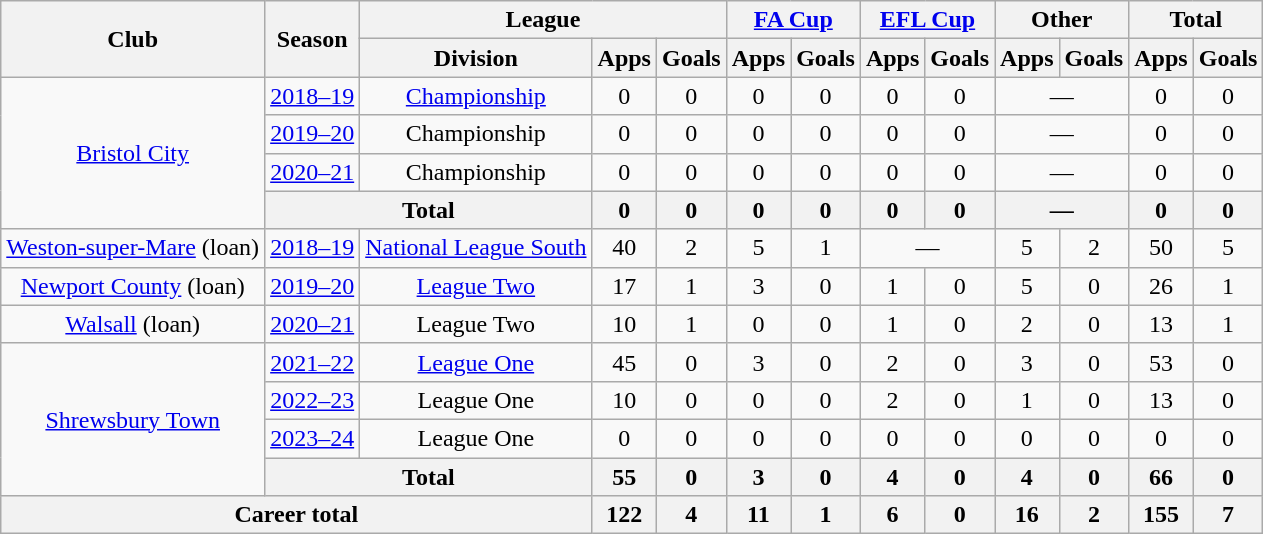<table class=wikitable style="text-align: center">
<tr>
<th rowspan=2>Club</th>
<th rowspan=2>Season</th>
<th colspan=3>League</th>
<th colspan=2><a href='#'>FA Cup</a></th>
<th colspan=2><a href='#'>EFL Cup</a></th>
<th colspan=2>Other</th>
<th colspan=2>Total</th>
</tr>
<tr>
<th>Division</th>
<th>Apps</th>
<th>Goals</th>
<th>Apps</th>
<th>Goals</th>
<th>Apps</th>
<th>Goals</th>
<th>Apps</th>
<th>Goals</th>
<th>Apps</th>
<th>Goals</th>
</tr>
<tr>
<td rowspan=4><a href='#'>Bristol City</a></td>
<td><a href='#'>2018–19</a></td>
<td><a href='#'>Championship</a></td>
<td>0</td>
<td>0</td>
<td>0</td>
<td>0</td>
<td>0</td>
<td>0</td>
<td colspan=2>—</td>
<td>0</td>
<td>0</td>
</tr>
<tr>
<td><a href='#'>2019–20</a></td>
<td>Championship</td>
<td>0</td>
<td>0</td>
<td>0</td>
<td>0</td>
<td>0</td>
<td>0</td>
<td colspan=2>—</td>
<td>0</td>
<td>0</td>
</tr>
<tr>
<td><a href='#'>2020–21</a></td>
<td>Championship</td>
<td>0</td>
<td>0</td>
<td>0</td>
<td>0</td>
<td>0</td>
<td>0</td>
<td colspan=2>—</td>
<td>0</td>
<td>0</td>
</tr>
<tr>
<th colspan=2>Total</th>
<th>0</th>
<th>0</th>
<th>0</th>
<th>0</th>
<th>0</th>
<th>0</th>
<th colspan=2>—</th>
<th>0</th>
<th>0</th>
</tr>
<tr>
<td><a href='#'>Weston-super-Mare</a> (loan)</td>
<td><a href='#'>2018–19</a></td>
<td><a href='#'>National League South</a></td>
<td>40</td>
<td>2</td>
<td>5</td>
<td>1</td>
<td colspan=2>—</td>
<td>5</td>
<td>2</td>
<td>50</td>
<td>5</td>
</tr>
<tr>
<td><a href='#'>Newport County</a> (loan)</td>
<td><a href='#'>2019–20</a></td>
<td><a href='#'>League Two</a></td>
<td>17</td>
<td>1</td>
<td>3</td>
<td>0</td>
<td>1</td>
<td>0</td>
<td>5</td>
<td>0</td>
<td>26</td>
<td>1</td>
</tr>
<tr>
<td><a href='#'>Walsall</a> (loan)</td>
<td><a href='#'>2020–21</a></td>
<td>League Two</td>
<td>10</td>
<td>1</td>
<td>0</td>
<td>0</td>
<td>1</td>
<td>0</td>
<td>2</td>
<td>0</td>
<td>13</td>
<td>1</td>
</tr>
<tr>
<td rowspan=4><a href='#'>Shrewsbury Town</a></td>
<td><a href='#'>2021–22</a></td>
<td><a href='#'>League One</a></td>
<td>45</td>
<td>0</td>
<td>3</td>
<td>0</td>
<td>2</td>
<td>0</td>
<td>3</td>
<td>0</td>
<td>53</td>
<td>0</td>
</tr>
<tr>
<td><a href='#'>2022–23</a></td>
<td>League One</td>
<td>10</td>
<td>0</td>
<td>0</td>
<td>0</td>
<td>2</td>
<td>0</td>
<td>1</td>
<td>0</td>
<td>13</td>
<td>0</td>
</tr>
<tr>
<td><a href='#'>2023–24</a></td>
<td>League One</td>
<td>0</td>
<td>0</td>
<td>0</td>
<td>0</td>
<td>0</td>
<td>0</td>
<td>0</td>
<td>0</td>
<td>0</td>
<td>0</td>
</tr>
<tr>
<th colspan=2>Total</th>
<th>55</th>
<th>0</th>
<th>3</th>
<th>0</th>
<th>4</th>
<th>0</th>
<th>4</th>
<th>0</th>
<th>66</th>
<th>0</th>
</tr>
<tr>
<th colspan=3>Career total</th>
<th>122</th>
<th>4</th>
<th>11</th>
<th>1</th>
<th>6</th>
<th>0</th>
<th>16</th>
<th>2</th>
<th>155</th>
<th>7</th>
</tr>
</table>
